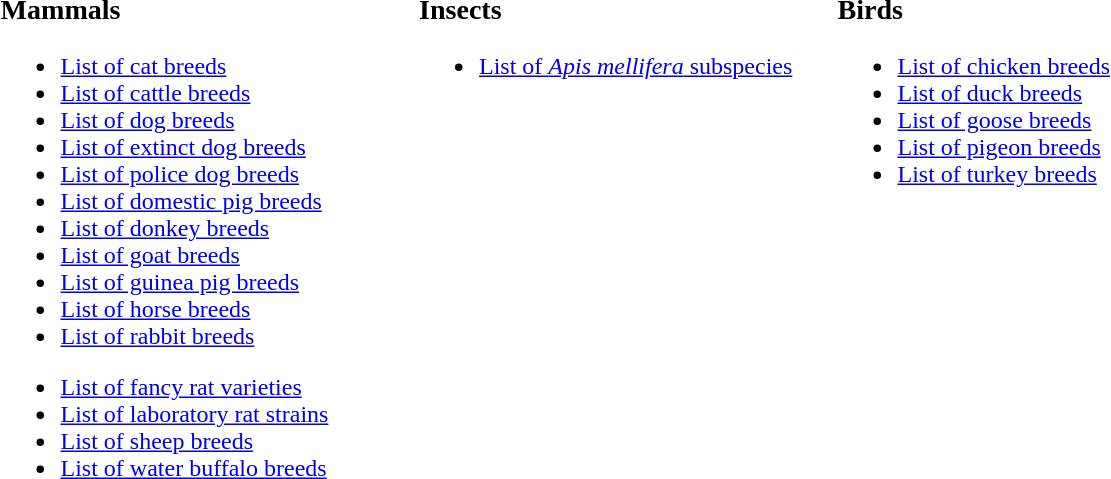<table>
<tr>
<td align="left" width="275px" valign="top"><br><h3>Mammals</h3><ul><li><a href='#'>List of cat breeds</a></li><li><a href='#'>List of cattle breeds</a></li><li><a href='#'>List of dog breeds</a></li><li><a href='#'>List of extinct dog breeds</a></li><li><a href='#'>List of police dog breeds</a></li><li><a href='#'>List of domestic pig breeds</a></li><li><a href='#'>List of donkey breeds</a></li><li><a href='#'>List of goat breeds</a></li><li><a href='#'>List of guinea pig breeds</a></li><li><a href='#'>List of horse breeds</a></li><li><a href='#'>List of rabbit breeds</a></li></ul><ul><li><a href='#'>List of fancy rat varieties</a></li><li><a href='#'>List of laboratory rat strains</a></li><li><a href='#'>List of sheep breeds</a></li><li><a href='#'>List of water buffalo breeds</a></li></ul></td>
<td align="left" width="275px" valign="top"><br><h3>Insects</h3><ul><li><a href='#'>List of <em>Apis mellifera</em> subspecies</a></li></ul></td>
<td align="left" width="275px" valign="top"><br><h3>Birds</h3><ul><li><a href='#'>List of chicken breeds</a></li><li><a href='#'>List of duck breeds</a></li><li><a href='#'>List of goose breeds</a></li><li><a href='#'>List of pigeon breeds</a></li><li><a href='#'>List of turkey breeds</a></li></ul></td>
</tr>
</table>
